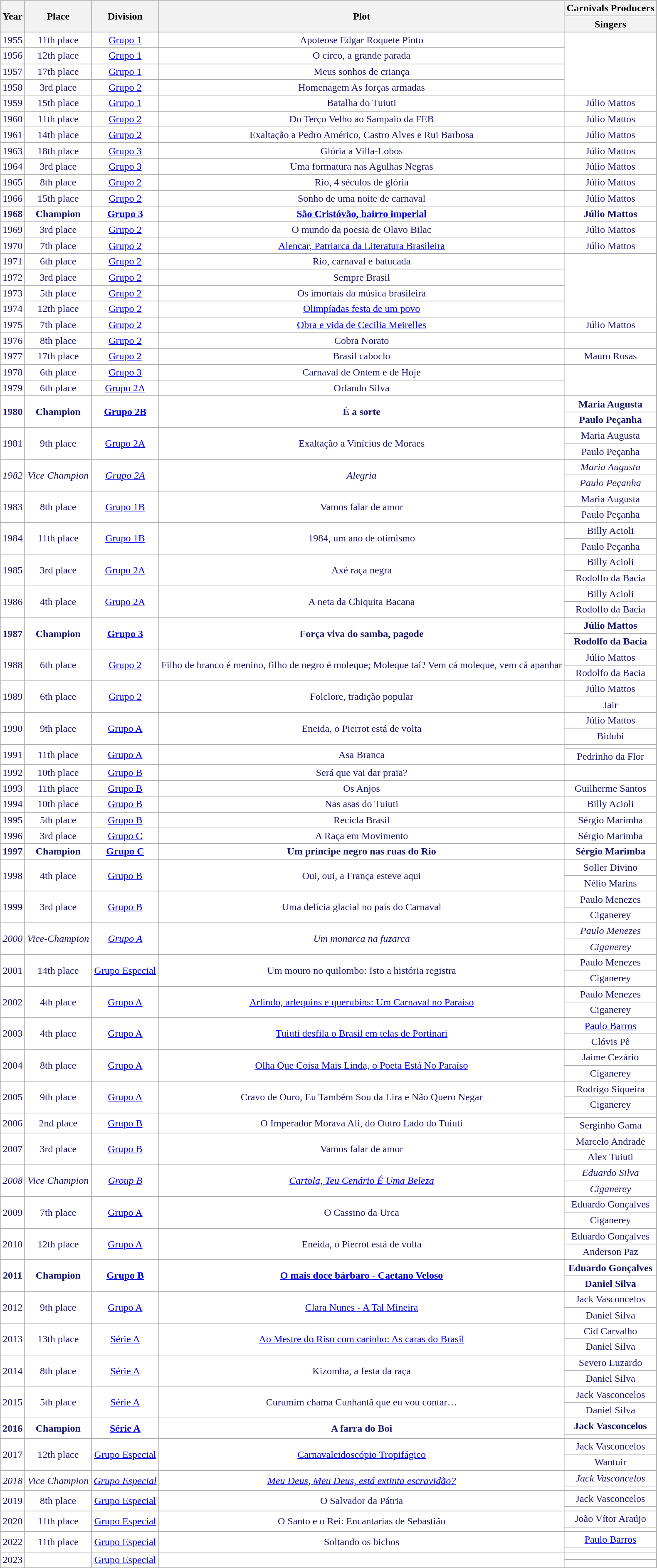<table class="wikitable sortable" style="text-align:center">
<tr align="center">
<th rowspan="2">Year</th>
<th rowspan="2">Place</th>
<th rowspan="2">Division</th>
<th rowspan="2">Plot</th>
<th>Carnivals Producers</th>
</tr>
<tr align="center">
<th>Singers</th>
</tr>
<tr style="background-color:white; color:midnightblue; text:align=center">
<td>1955</td>
<td>11th place</td>
<td><a href='#'>Grupo 1</a></td>
<td>Apoteose  Edgar Roquete Pinto</td>
<td rowspan="4"></td>
</tr>
<tr style="background-color:white; color:midnightblue; text:align=center">
<td>1956</td>
<td>12th place</td>
<td><a href='#'>Grupo 1</a></td>
<td>O circo, a grande parada</td>
</tr>
<tr style="background-color:white; color:midnightblue; text:align=center">
<td>1957</td>
<td>17th place</td>
<td><a href='#'>Grupo 1</a></td>
<td>Meus sonhos de criança</td>
</tr>
<tr style="background-color:white; color:midnightblue; text:align=center">
<td>1958</td>
<td>3rd place</td>
<td><a href='#'>Grupo 2</a></td>
<td>Homenagem As forças armadas</td>
</tr>
<tr style="background-color:white; color:midnightblue; text:align=center">
<td>1959</td>
<td>15th place</td>
<td><a href='#'>Grupo 1</a></td>
<td>Batalha do Tuiuti</td>
<td>Júlio Mattos</td>
</tr>
<tr style="background-color:white; color:midnightblue; text:align=center">
<td>1960</td>
<td>11th place</td>
<td><a href='#'>Grupo 2</a></td>
<td>Do Terço Velho ao Sampaio da FEB</td>
<td>Júlio Mattos</td>
</tr>
<tr style="background-color:white; color:midnightblue; text:align=center">
<td>1961</td>
<td>14th place</td>
<td><a href='#'>Grupo 2</a></td>
<td>Exaltação a Pedro Américo, Castro Alves e Rui Barbosa</td>
<td>Júlio Mattos</td>
</tr>
<tr style="background-color:white; color:midnightblue; text:align=center">
<td>1963</td>
<td>18th place</td>
<td><a href='#'>Grupo 3</a></td>
<td>Glória a Villa-Lobos</td>
<td>Júlio Mattos</td>
</tr>
<tr style="background-color:white; color:midnightblue; text:align=center">
<td>1964</td>
<td>3rd place</td>
<td><a href='#'>Grupo 3</a></td>
<td>Uma formatura nas Agulhas Negras</td>
<td>Júlio Mattos</td>
</tr>
<tr style="background-color:white; color:midnightblue; text:align=center">
<td>1965</td>
<td>8th place</td>
<td><a href='#'>Grupo 2</a></td>
<td>Rio, 4 séculos de glória</td>
<td>Júlio Mattos</td>
</tr>
<tr style="background-color:white; color:midnightblue; text:align=center">
<td>1966</td>
<td>15th place</td>
<td><a href='#'>Grupo 2</a></td>
<td>Sonho de uma noite de carnaval</td>
<td>Júlio Mattos</td>
</tr>
<tr style="background-color:white; color:midnightblue; text:align=center">
<td><strong>1968</strong></td>
<td><strong>Champion</strong></td>
<td><strong><a href='#'>Grupo 3</a></strong></td>
<td><strong><a href='#'>São Cristóvão, bairro imperial</a></strong></td>
<td><strong>Júlio Mattos</strong></td>
</tr>
<tr style="background-color:white; color:midnightblue; text:align=center">
<td>1969</td>
<td>3rd place</td>
<td><a href='#'>Grupo 2</a></td>
<td>O mundo da poesia de Olavo Bilac</td>
<td>Júlio Mattos</td>
</tr>
<tr style="background-color:white; color:midnightblue; text:align=center">
<td>1970</td>
<td>7th place</td>
<td><a href='#'>Grupo 2</a></td>
<td><a href='#'>Alencar, Patriarca da Literatura Brasileira</a></td>
<td>Júlio Mattos</td>
</tr>
<tr style="background-color:white; color:midnightblue; text:align=center">
<td>1971</td>
<td>6th place</td>
<td><a href='#'>Grupo 2</a></td>
<td>Rio, carnaval e batucada</td>
<td rowspan="4"></td>
</tr>
<tr style="background-color:white; color:midnightblue; text:align=center">
<td>1972</td>
<td>3rd place</td>
<td><a href='#'>Grupo 2</a></td>
<td>Sempre Brasil</td>
</tr>
<tr style="background-color:white; color:midnightblue; text:align=center">
<td>1973</td>
<td>5th place</td>
<td><a href='#'>Grupo 2</a></td>
<td>Os imortais da música brasileira</td>
</tr>
<tr style="background-color:white; color:midnightblue; text:align=center">
<td>1974</td>
<td>12th place</td>
<td><a href='#'>Grupo 2</a></td>
<td><a href='#'>Olimpíadas festa de um povo</a></td>
</tr>
<tr style="background-color:white; color:midnightblue; text:align=center">
<td>1975</td>
<td>7th place</td>
<td><a href='#'>Grupo 2</a></td>
<td><a href='#'>Obra e vida de Cecilia Meirelles</a></td>
<td>Júlio Mattos</td>
</tr>
<tr style="background-color:white; color:midnightblue; text:align=center">
<td>1976</td>
<td>8th place</td>
<td><a href='#'>Grupo 2</a></td>
<td>Cobra Norato</td>
<td></td>
</tr>
<tr style="background-color:white; color:midnightblue; text:align=center">
<td>1977</td>
<td>17th place</td>
<td><a href='#'>Grupo 2</a></td>
<td>Brasil caboclo</td>
<td>Mauro Rosas</td>
</tr>
<tr style="background-color:white; color:midnightblue; text:align=center">
<td>1978</td>
<td>6th place</td>
<td><a href='#'>Grupo 3</a></td>
<td>Carnaval de Ontem e de Hoje</td>
<td rowspan="2"></td>
</tr>
<tr style="background-color:white; color:midnightblue; text:align=center">
<td>1979</td>
<td>6th place</td>
<td><a href='#'>Grupo 2A</a></td>
<td>Orlando Silva</td>
</tr>
<tr style="background-color:white; color:midnightblue; text:align=center">
<td rowspan="2"><strong>1980</strong></td>
<td rowspan="2"><strong>Champion</strong></td>
<td rowspan="2"><strong><a href='#'>Grupo 2B</a></strong></td>
<td rowspan="2"><strong>É a sorte</strong></td>
<td><strong>Maria Augusta</strong></td>
</tr>
<tr style="background-color:white; color:midnightblue; text:align=center">
<td><strong>Paulo Peçanha</strong></td>
</tr>
<tr style="background-color:white; color:midnightblue; text:align=center">
<td rowspan="2">1981</td>
<td rowspan="2">9th place</td>
<td rowspan="2"><a href='#'>Grupo 2A</a></td>
<td rowspan="2">Exaltação a Vinícius de Moraes</td>
<td>Maria Augusta</td>
</tr>
<tr style="background-color:white; color:midnightblue; text:align=center">
<td>Paulo Peçanha</td>
</tr>
<tr style="background-color:white; color:midnightblue; text:align=center">
<td rowspan="2"><em>1982</em></td>
<td rowspan="2"><em>Vice Champion</em></td>
<td rowspan="2"><em><a href='#'>Grupo 2A</a></em></td>
<td rowspan="2"><em>Alegria</em></td>
<td><em>Maria Augusta</em></td>
</tr>
<tr style="background-color:white; color:midnightblue; text:align=center">
<td><em>Paulo Peçanha</em></td>
</tr>
<tr style="background-color:white; color:midnightblue; text:align=center">
<td rowspan="2">1983</td>
<td rowspan="2">8th place</td>
<td rowspan="2"><a href='#'>Grupo 1B</a></td>
<td rowspan="2">Vamos falar de amor</td>
<td>Maria Augusta</td>
</tr>
<tr style="background-color:white; color:midnightblue; text:align=center">
<td>Paulo Peçanha</td>
</tr>
<tr style="background-color:white; color:midnightblue; text:align=center">
<td rowspan="2">1984</td>
<td rowspan="2">11th place</td>
<td rowspan="2"><a href='#'>Grupo 1B</a></td>
<td rowspan="2">1984, um ano de otimismo</td>
<td>Billy Acioli</td>
</tr>
<tr style="background-color:white; color:midnightblue; text:align=center">
<td>Paulo Peçanha</td>
</tr>
<tr style="background-color:white; color:midnightblue; text:align=center">
<td rowspan="2">1985</td>
<td rowspan="2">3rd place</td>
<td rowspan="2"><a href='#'>Grupo 2A</a></td>
<td rowspan="2">Axé raça negra</td>
<td>Billy Acioli</td>
</tr>
<tr style="background-color:white; color:midnightblue; text:align=center">
<td>Rodolfo da Bacia</td>
</tr>
<tr style="background-color:white; color:midnightblue; text:align=center">
<td rowspan="2">1986</td>
<td rowspan="2">4th place</td>
<td rowspan="2"><a href='#'>Grupo 2A</a></td>
<td rowspan="2">A neta da Chiquita Bacana</td>
<td>Billy Acioli</td>
</tr>
<tr style="background-color:white; color:midnightblue; text:align=center">
<td>Rodolfo da Bacia</td>
</tr>
<tr style="background-color:white; color:midnightblue; text:align=center">
<td rowspan="2"><strong>1987</strong></td>
<td rowspan="2"><strong>Champion</strong></td>
<td rowspan="2"><strong><a href='#'>Grupo 3</a></strong></td>
<td rowspan="2"><strong>Força viva do samba, pagode</strong></td>
<td><strong>Júlio Mattos</strong></td>
</tr>
<tr style="background-color:white; color:midnightblue; text:align=center">
<td><strong>Rodolfo da Bacia</strong></td>
</tr>
<tr style="background-color:white; color:midnightblue; text:align=center">
<td rowspan="2">1988</td>
<td rowspan="2">6th place</td>
<td rowspan="2"><a href='#'>Grupo 2</a></td>
<td rowspan="2">Filho de branco é menino, filho de negro é moleque; Moleque taí? Vem cá moleque, vem cá apanhar</td>
<td>Júlio Mattos</td>
</tr>
<tr style="background-color:white; color:midnightblue; text:align=center">
<td>Rodolfo da Bacia</td>
</tr>
<tr style="background-color:white; color:midnightblue; text:align=center">
<td rowspan="2">1989</td>
<td rowspan="2">6th place</td>
<td rowspan="2"><a href='#'>Grupo 2</a></td>
<td rowspan="2">Folclore, tradição popular</td>
<td>Júlio Mattos</td>
</tr>
<tr style="background-color:white; color:midnightblue; text:align=center">
<td>Jair</td>
</tr>
<tr style="background-color:white; color:midnightblue; text:align=center">
<td rowspan="2">1990</td>
<td rowspan="2">9th place</td>
<td rowspan="2"><a href='#'>Grupo A</a></td>
<td rowspan="2">Eneida, o Pierrot está de volta</td>
<td>Júlio Mattos</td>
</tr>
<tr style="background-color:white; color:midnightblue; text:align=center">
<td>Bidubi</td>
</tr>
<tr style="background-color:white; color:midnightblue; text:align=center">
<td rowspan="2">1991</td>
<td rowspan="2">11th place</td>
<td rowspan="2"><a href='#'>Grupo A</a></td>
<td rowspan="2">Asa Branca</td>
<td></td>
</tr>
<tr style="background-color:white; color:midnightblue; text:align=center">
<td>Pedrinho da Flor</td>
</tr>
<tr style="background-color:white; color:midnightblue; text:align=center">
<td>1992</td>
<td>10th place</td>
<td><a href='#'>Grupo B</a></td>
<td>Será que vai dar praia?</td>
<td></td>
</tr>
<tr style="background-color:white; color:midnightblue; text:align=center">
<td>1993</td>
<td>11th place</td>
<td><a href='#'>Grupo B</a></td>
<td>Os Anjos</td>
<td>Guilherme Santos</td>
</tr>
<tr style="background-color:white; color:midnightblue; text:align=center">
<td>1994</td>
<td>10th place</td>
<td><a href='#'>Grupo B</a></td>
<td>Nas asas do Tuiuti</td>
<td>Billy Acioli</td>
</tr>
<tr style="background-color:white; color:midnightblue; text:align=center">
<td>1995</td>
<td>5th place</td>
<td><a href='#'>Grupo B</a></td>
<td>Recicla Brasil</td>
<td>Sérgio Marimba</td>
</tr>
<tr style="background-color:white; color:midnightblue; text:align=center">
<td>1996</td>
<td>3rd place</td>
<td><a href='#'>Grupo C</a></td>
<td>A Raça em Movimento</td>
<td>Sérgio Marimba</td>
</tr>
<tr style="background-color:white; color:midnightblue; text:align=center">
<td><strong>1997</strong></td>
<td><strong>Champion</strong></td>
<td><strong><a href='#'>Grupo C</a></strong></td>
<td><strong>Um príncipe negro nas ruas do Rio</strong></td>
<td><strong>Sérgio Marimba</strong></td>
</tr>
<tr style="background-color:white; color:midnightblue; text:align=center">
<td rowspan="2">1998</td>
<td rowspan="2">4th place</td>
<td rowspan="2"><a href='#'>Grupo B</a></td>
<td rowspan="2">Oui, oui, a França esteve aqui</td>
<td>Soller Divino</td>
</tr>
<tr style="background-color:white; color:midnightblue; text:align=center">
<td>Nélio Marins</td>
</tr>
<tr style="background-color:white; color:midnightblue; text:align=center">
<td rowspan="2">1999</td>
<td rowspan="2">3rd place</td>
<td rowspan="2"><a href='#'>Grupo B</a></td>
<td rowspan="2">Uma delícia glacial no país do Carnaval</td>
<td>Paulo Menezes</td>
</tr>
<tr style="background-color:white; color:midnightblue; text:align=center">
<td>Ciganerey</td>
</tr>
<tr style="background-color:white; color:midnightblue; text:align=center">
<td rowspan="2"><em>2000</em></td>
<td rowspan="2"><em>Vice-Champion</em></td>
<td rowspan="2"><em><a href='#'>Grupo A</a></em></td>
<td rowspan="2"><em>Um monarca na fuzarca</em></td>
<td><em>Paulo Menezes</em></td>
</tr>
<tr style="background-color:white; color:midnightblue; text:align=center">
<td><em>Ciganerey</em></td>
</tr>
<tr style="background-color:white; color:midnightblue; text:align=center">
<td rowspan="2">2001</td>
<td rowspan="2">14th place</td>
<td rowspan="2"><a href='#'>Grupo Especial</a></td>
<td rowspan="2">Um mouro no quilombo: Isto a história registra</td>
<td>Paulo Menezes</td>
</tr>
<tr style="background-color:white; color:midnightblue; text:align=center">
<td>Ciganerey</td>
</tr>
<tr style="background-color:white; color:midnightblue; text:align=center">
<td rowspan="2">2002</td>
<td rowspan="2">4th place</td>
<td rowspan="2"><a href='#'>Grupo A</a></td>
<td rowspan="2"><a href='#'>Arlindo, arlequins e querubins: Um Carnaval no Paraíso</a></td>
<td>Paulo Menezes</td>
</tr>
<tr style="background-color:white; color:midnightblue; text:align=center">
<td>Ciganerey</td>
</tr>
<tr style="background-color:white; color:midnightblue; text:align=center">
<td rowspan="2">2003</td>
<td rowspan="2">4th place</td>
<td rowspan="2"><a href='#'>Grupo A</a></td>
<td rowspan="2"><a href='#'>Tuiuti desfila o Brasil em telas de Portinari</a></td>
<td><a href='#'>Paulo Barros</a></td>
</tr>
<tr style="background-color:white; color:midnightblue; text:align=center">
<td>Clóvis Pê</td>
</tr>
<tr style="background-color:white; color:midnightblue; text:align=center">
<td rowspan="2">2004</td>
<td rowspan="2">8th place</td>
<td rowspan="2"><a href='#'>Grupo A</a></td>
<td rowspan="2"><a href='#'>Olha Que Coisa Mais Linda, o Poeta Está No Paraíso</a></td>
<td>Jaime Cezário</td>
</tr>
<tr style="background-color:white; color:midnightblue; text:align=center">
<td>Ciganerey</td>
</tr>
<tr style="background-color:white; color:midnightblue; text:align=center">
<td rowspan="2">2005</td>
<td rowspan="2">9th place</td>
<td rowspan="2"><a href='#'>Grupo A</a></td>
<td rowspan="2">Cravo de Ouro, Eu Também Sou da Lira e Não Quero Negar</td>
<td>Rodrigo Siqueira</td>
</tr>
<tr style="background-color:white; color:midnightblue; text:align=center">
<td>Ciganerey</td>
</tr>
<tr style="background-color:white; color:midnightblue; text:align=center">
<td rowspan="2">2006</td>
<td rowspan="2">2nd place</td>
<td rowspan="2"><a href='#'>Grupo B</a></td>
<td rowspan="2">O Imperador Morava Ali, do Outro Lado do Tuiuti</td>
<td></td>
</tr>
<tr style="background-color:white; color:midnightblue; text:align=center">
<td>Serginho Gama</td>
</tr>
<tr style="background-color:white; color:midnightblue; text:align=center">
<td rowspan="2">2007</td>
<td rowspan="2">3rd place</td>
<td rowspan="2"><a href='#'>Grupo B</a></td>
<td rowspan="2">Vamos falar de amor</td>
<td>Marcelo Andrade</td>
</tr>
<tr style="background-color:white; color:midnightblue; text:align=center">
<td>Alex Tuiuti</td>
</tr>
<tr style="background-color:white; color:midnightblue; text:align=center">
<td rowspan="2"><em>2008</em></td>
<td rowspan="2"><em>Vice Champion</em></td>
<td rowspan="2"><em><a href='#'>Group B</a></em></td>
<td rowspan="2"><em><a href='#'>Cartola, Teu Cenário É Uma Beleza</a></em></td>
<td><em>Eduardo Silva</em></td>
</tr>
<tr style="background-color:white; color:midnightblue; text:align=center">
<td><em>Ciganerey</em></td>
</tr>
<tr style="background-color:white; color:midnightblue; text:align=center">
<td rowspan="2">2009</td>
<td rowspan="2">7th place</td>
<td rowspan="2"><a href='#'>Grupo A</a></td>
<td rowspan="2">O Cassino da Urca</td>
<td>Eduardo Gonçalves</td>
</tr>
<tr style="background-color:white; color:midnightblue; text:align=center">
<td>Ciganerey</td>
</tr>
<tr style="background-color:white; color:midnightblue; text:align=center">
<td rowspan="2">2010</td>
<td rowspan="2">12th place</td>
<td rowspan="2"><a href='#'>Grupo A</a></td>
<td rowspan="2">Eneida, o Pierrot está de volta</td>
<td>Eduardo Gonçalves</td>
</tr>
<tr style="background-color:white; color:midnightblue; text:align=center">
<td>Anderson Paz</td>
</tr>
<tr style="background-color:white; color:midnightblue; text:align=center">
<td rowspan="2"><strong>2011</strong></td>
<td rowspan="2"><strong>Champion</strong></td>
<td rowspan="2"><strong><a href='#'>Grupo B</a></strong></td>
<td rowspan="2"><strong><a href='#'>O mais doce bárbaro - Caetano Veloso</a></strong></td>
<td><strong>Eduardo Gonçalves</strong></td>
</tr>
<tr style="background-color:white; color:midnightblue; text:align=center">
<td><strong>Daniel Silva</strong></td>
</tr>
<tr style="background-color:white; color:midnightblue; text:align=center">
<td rowspan="2">2012</td>
<td rowspan="2">9th place</td>
<td rowspan="2"><a href='#'>Grupo A</a></td>
<td rowspan="2"><a href='#'>Clara Nunes - A Tal Mineira</a></td>
<td>Jack Vasconcelos</td>
</tr>
<tr style="background-color:white; color:midnightblue; text:align=center">
<td>Daniel Silva</td>
</tr>
<tr style="background-color:white; color:midnightblue; text:align=center">
<td rowspan="2">2013</td>
<td rowspan="2">13th place</td>
<td rowspan="2"><a href='#'>Série A</a></td>
<td rowspan="2"><a href='#'>Ao Mestre do Riso com carinho: As caras do Brasil</a></td>
<td>Cid Carvalho</td>
</tr>
<tr style="background-color:white; color:midnightblue; text:align=center">
<td>Daniel Silva</td>
</tr>
<tr style="background-color:white; color:midnightblue; text:align=center">
<td rowspan="2">2014</td>
<td rowspan="2">8th place</td>
<td rowspan="2"><a href='#'>Série A</a></td>
<td rowspan="2">Kizomba, a festa da raça</td>
<td>Severo Luzardo</td>
</tr>
<tr style="background-color:white; color:midnightblue; text:align=center">
<td>Daniel Silva</td>
</tr>
<tr style="background-color:white; color:midnightblue; text:align=center">
<td rowspan="2">2015</td>
<td rowspan="2">5th place</td>
<td rowspan="2"><a href='#'>Série A</a></td>
<td rowspan="2">Curumim chama Cunhantã que eu vou contar…</td>
<td>Jack Vasconcelos</td>
</tr>
<tr style="background-color:white; color:midnightblue; text:align=center">
<td>Daniel Silva</td>
</tr>
<tr style="background-color:white; color:midnightblue; text:align=center">
<td rowspan="2"><strong>2016</strong></td>
<td rowspan="2"><strong>Champion</strong></td>
<td rowspan="2"><strong><a href='#'>Série A</a></strong></td>
<td rowspan="2"><strong>A farra do Boi</strong></td>
<td><strong>Jack Vasconcelos</strong></td>
</tr>
<tr style="background-color:white; color:midnightblue; text:align=center">
<td><strong></strong></td>
</tr>
<tr style="background-color:white; color:midnightblue; text:align=center">
<td rowspan="2">2017</td>
<td rowspan="2">12th place</td>
<td rowspan="2"><a href='#'>Grupo Especial</a></td>
<td rowspan="2"><a href='#'>Carnavaleidoscópio Tropifágico</a></td>
<td>Jack Vasconcelos</td>
</tr>
<tr style="background-color:white; color:midnightblue; text:align=center">
<td>Wantuir</td>
</tr>
<tr style="background-color:white; color:midnightblue; text:align=center">
<td rowspan="2"><em>2018</em></td>
<td rowspan="2"><em>Vice Champion</em></td>
<td rowspan="2"><em><a href='#'>Grupo Especial</a></em></td>
<td rowspan="2"><em><a href='#'>Meu Deus, Meu Deus, está extinta  escravidão?</a></em></td>
<td><em>Jack Vasconcelos</em></td>
</tr>
<tr style="background-color:white; color:midnightblue; text:align=center">
<td><em></em></td>
</tr>
<tr style="background-color:white; color:midnightblue; text:align=center">
<td rowspan="2">2019</td>
<td rowspan="2">8th place</td>
<td rowspan="2"><a href='#'>Grupo Especial</a></td>
<td rowspan="2">O Salvador da Pátria</td>
<td>Jack Vasconcelos</td>
</tr>
<tr style="background-color:white; color:midnightblue; text:align=center">
<td></td>
</tr>
<tr style="background-color:white; color:midnightblue; text:align=center">
<td rowspan="2">2020</td>
<td rowspan="2">11th place</td>
<td rowspan="2"><a href='#'>Grupo Especial</a></td>
<td rowspan="2">O Santo e o Rei: Encantarias de Sebastião</td>
<td>João Vítor Araújo</td>
</tr>
<tr style="background-color:white; color:midnightblue; text:align=center">
<td></td>
</tr>
<tr style="background-color:white; color:midnightblue; text:align=center">
<td rowspan="2">2022</td>
<td rowspan="2">11th place</td>
<td rowspan="2"><a href='#'>Grupo Especial</a></td>
<td rowspan="2">Soltando os bichos</td>
<td><a href='#'>Paulo Barros</a></td>
</tr>
<tr style="background-color:white; color:midnightblue; text:align=center">
<td></td>
</tr>
<tr style="background-color:white; color:midnightblue; text:align=center">
<td rowspan="2">2023</td>
<td rowspan="2"></td>
<td rowspan="2"><a href='#'>Grupo Especial</a></td>
<td rowspan="2"></td>
<td></td>
</tr>
<tr style="background-color:white; color:midnightblue; text:align=center">
<td></td>
</tr>
</table>
